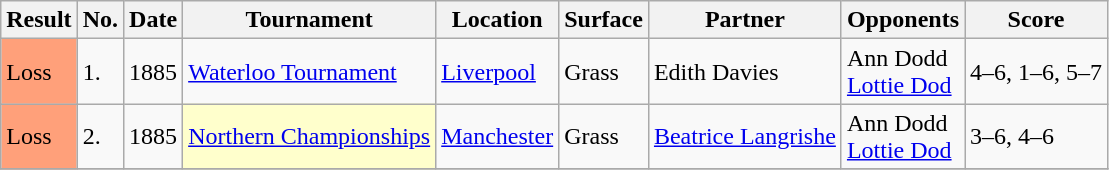<table class="wikitable" style="font-size:100%">
<tr>
<th>Result</th>
<th>No.</th>
<th>Date</th>
<th>Tournament</th>
<th>Location</th>
<th>Surface</th>
<th>Partner</th>
<th>Opponents</th>
<th>Score</th>
</tr>
<tr>
<td style="background:#ffa07a;">Loss</td>
<td>1.</td>
<td>1885</td>
<td><a href='#'>Waterloo Tournament</a></td>
<td><a href='#'>Liverpool</a></td>
<td>Grass</td>
<td> Edith Davies</td>
<td> Ann Dodd <br> <a href='#'>Lottie Dod</a></td>
<td>4–6, 1–6, 5–7</td>
</tr>
<tr>
<td style="background:#ffa07a;">Loss</td>
<td>2.</td>
<td>1885</td>
<td style="background:#ffc;"><a href='#'>Northern Championships</a></td>
<td><a href='#'>Manchester</a></td>
<td>Grass</td>
<td> <a href='#'>Beatrice Langrishe</a></td>
<td> Ann Dodd <br> <a href='#'>Lottie Dod</a></td>
<td>3–6, 4–6</td>
</tr>
<tr>
</tr>
</table>
